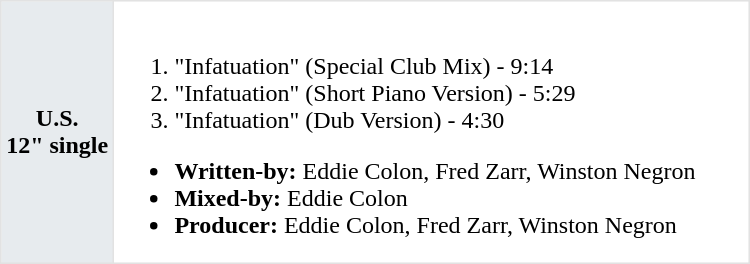<table class="toccolours"  border=1 cellpadding=0 cellspacing=0 style="width: 500px; margin: 0 0 1em 1em; border-collapse: collapse; border: 1px solid #E2E2E2;">
<tr>
<th bgcolor="#E7EBEE">U.S.<br>12" single</th>
<td><br><ol><li>"Infatuation" (Special Club Mix) - 9:14</li><li>"Infatuation" (Short Piano Version) - 5:29</li><li>"Infatuation" (Dub Version) - 4:30</li></ol><ul><li><strong>Written-by:</strong> Eddie Colon, Fred Zarr, Winston Negron</li><li><strong>Mixed-by:</strong> Eddie Colon</li><li><strong>Producer:</strong> Eddie Colon, Fred Zarr, Winston Negron</li></ul></td>
</tr>
</table>
